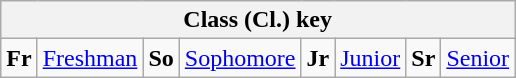<table class="wikitable">
<tr>
<th colspan=8>Class (Cl.) key</th>
</tr>
<tr>
<td><strong>Fr</strong></td>
<td><a href='#'>Freshman</a></td>
<td><strong>So</strong></td>
<td><a href='#'>Sophomore</a></td>
<td><strong>Jr</strong></td>
<td><a href='#'>Junior</a></td>
<td><strong>Sr</strong></td>
<td><a href='#'>Senior</a></td>
</tr>
</table>
